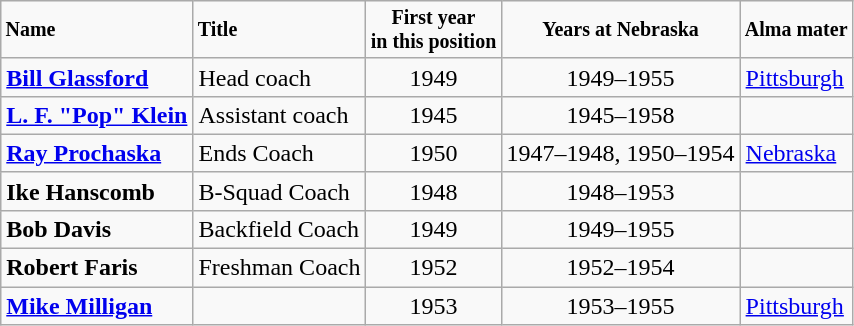<table class="wikitable">
<tr style="font-size:smaller">
<td><strong>Name</strong></td>
<td><strong>Title</strong></td>
<td align="center"><strong>First year<br>in this position</strong></td>
<td align="center"><strong>Years at Nebraska</strong></td>
<td><strong>Alma mater</strong></td>
</tr>
<tr>
<td><strong><a href='#'>Bill Glassford</a></strong></td>
<td>Head coach</td>
<td align="center">1949</td>
<td align="center">1949–1955</td>
<td><a href='#'>Pittsburgh</a></td>
</tr>
<tr>
<td><strong><a href='#'>L. F. "Pop" Klein</a></strong></td>
<td>Assistant coach</td>
<td align="center">1945</td>
<td align="center">1945–1958</td>
<td></td>
</tr>
<tr>
<td><strong><a href='#'>Ray Prochaska</a></strong></td>
<td>Ends Coach</td>
<td align="center">1950</td>
<td align="center">1947–1948, 1950–1954</td>
<td><a href='#'>Nebraska</a></td>
</tr>
<tr>
<td><strong>Ike Hanscomb</strong></td>
<td>B-Squad Coach</td>
<td align="center">1948</td>
<td align="center">1948–1953</td>
<td></td>
</tr>
<tr>
<td><strong>Bob Davis</strong></td>
<td>Backfield Coach</td>
<td align="center">1949</td>
<td align="center">1949–1955</td>
<td></td>
</tr>
<tr>
<td><strong>Robert Faris</strong></td>
<td>Freshman Coach</td>
<td align="center">1952</td>
<td align="center">1952–1954</td>
<td></td>
</tr>
<tr>
<td><strong><a href='#'>Mike Milligan</a></strong></td>
<td></td>
<td align="center">1953</td>
<td align="center">1953–1955</td>
<td><a href='#'>Pittsburgh</a></td>
</tr>
</table>
